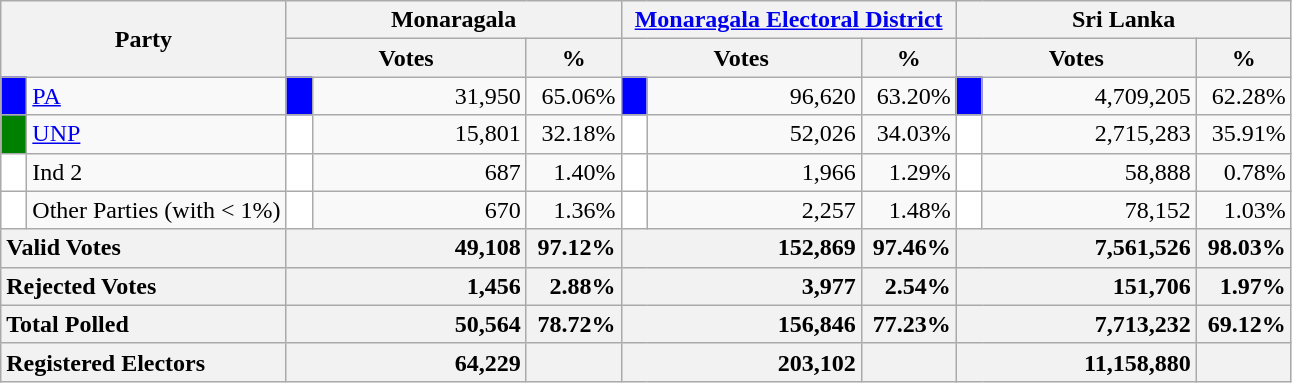<table class="wikitable">
<tr>
<th colspan="2" width="144px"rowspan="2">Party</th>
<th colspan="3" width="216px">Monaragala</th>
<th colspan="3" width="216px"><a href='#'>Monaragala Electoral District</a></th>
<th colspan="3" width="216px">Sri Lanka</th>
</tr>
<tr>
<th colspan="2" width="144px">Votes</th>
<th>%</th>
<th colspan="2" width="144px">Votes</th>
<th>%</th>
<th colspan="2" width="144px">Votes</th>
<th>%</th>
</tr>
<tr>
<td style="background-color:blue;" width="10px"></td>
<td style="text-align:left;"><a href='#'>PA</a></td>
<td style="background-color:blue;" width="10px"></td>
<td style="text-align:right;">31,950</td>
<td style="text-align:right;">65.06%</td>
<td style="background-color:blue;" width="10px"></td>
<td style="text-align:right;">96,620</td>
<td style="text-align:right;">63.20%</td>
<td style="background-color:blue;" width="10px"></td>
<td style="text-align:right;">4,709,205</td>
<td style="text-align:right;">62.28%</td>
</tr>
<tr>
<td style="background-color:green;" width="10px"></td>
<td style="text-align:left;"><a href='#'>UNP</a></td>
<td style="background-color:white;" width="10px"></td>
<td style="text-align:right;">15,801</td>
<td style="text-align:right;">32.18%</td>
<td style="background-color:white;" width="10px"></td>
<td style="text-align:right;">52,026</td>
<td style="text-align:right;">34.03%</td>
<td style="background-color:white;" width="10px"></td>
<td style="text-align:right;">2,715,283</td>
<td style="text-align:right;">35.91%</td>
</tr>
<tr>
<td style="background-color:white;" width="10px"></td>
<td style="text-align:left;">Ind 2</td>
<td style="background-color:white;" width="10px"></td>
<td style="text-align:right;">687</td>
<td style="text-align:right;">1.40%</td>
<td style="background-color:white;" width="10px"></td>
<td style="text-align:right;">1,966</td>
<td style="text-align:right;">1.29%</td>
<td style="background-color:white;" width="10px"></td>
<td style="text-align:right;">58,888</td>
<td style="text-align:right;">0.78%</td>
</tr>
<tr>
<td style="background-color:white;" width="10px"></td>
<td style="text-align:left;">Other Parties (with < 1%)</td>
<td style="background-color:white;" width="10px"></td>
<td style="text-align:right;">670</td>
<td style="text-align:right;">1.36%</td>
<td style="background-color:white;" width="10px"></td>
<td style="text-align:right;">2,257</td>
<td style="text-align:right;">1.48%</td>
<td style="background-color:white;" width="10px"></td>
<td style="text-align:right;">78,152</td>
<td style="text-align:right;">1.03%</td>
</tr>
<tr>
<th colspan="2" width="144px"style="text-align:left;">Valid Votes</th>
<th style="text-align:right;"colspan="2" width="144px">49,108</th>
<th style="text-align:right;">97.12%</th>
<th style="text-align:right;"colspan="2" width="144px">152,869</th>
<th style="text-align:right;">97.46%</th>
<th style="text-align:right;"colspan="2" width="144px">7,561,526</th>
<th style="text-align:right;">98.03%</th>
</tr>
<tr>
<th colspan="2" width="144px"style="text-align:left;">Rejected Votes</th>
<th style="text-align:right;"colspan="2" width="144px">1,456</th>
<th style="text-align:right;">2.88%</th>
<th style="text-align:right;"colspan="2" width="144px">3,977</th>
<th style="text-align:right;">2.54%</th>
<th style="text-align:right;"colspan="2" width="144px">151,706</th>
<th style="text-align:right;">1.97%</th>
</tr>
<tr>
<th colspan="2" width="144px"style="text-align:left;">Total Polled</th>
<th style="text-align:right;"colspan="2" width="144px">50,564</th>
<th style="text-align:right;">78.72%</th>
<th style="text-align:right;"colspan="2" width="144px">156,846</th>
<th style="text-align:right;">77.23%</th>
<th style="text-align:right;"colspan="2" width="144px">7,713,232</th>
<th style="text-align:right;">69.12%</th>
</tr>
<tr>
<th colspan="2" width="144px"style="text-align:left;">Registered Electors</th>
<th style="text-align:right;"colspan="2" width="144px">64,229</th>
<th></th>
<th style="text-align:right;"colspan="2" width="144px">203,102</th>
<th></th>
<th style="text-align:right;"colspan="2" width="144px">11,158,880</th>
<th></th>
</tr>
</table>
